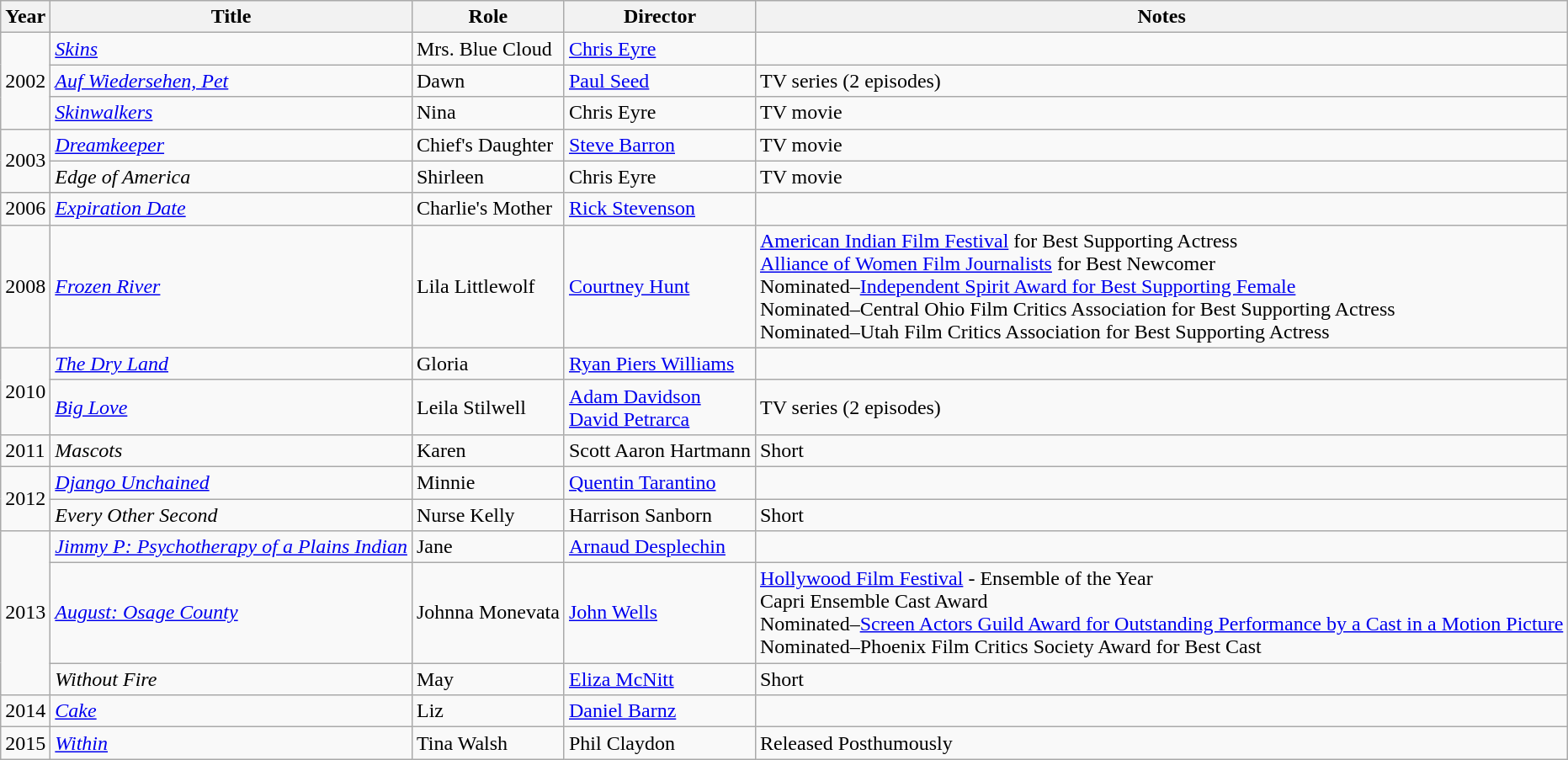<table class="wikitable sortable">
<tr>
<th>Year</th>
<th>Title</th>
<th>Role</th>
<th>Director</th>
<th class="unsortable">Notes</th>
</tr>
<tr>
<td rowspan=3>2002</td>
<td><em><a href='#'>Skins</a></em></td>
<td>Mrs. Blue Cloud</td>
<td><a href='#'>Chris Eyre</a></td>
<td></td>
</tr>
<tr>
<td><em><a href='#'>Auf Wiedersehen, Pet</a></em></td>
<td>Dawn</td>
<td><a href='#'>Paul Seed</a></td>
<td>TV series (2 episodes)</td>
</tr>
<tr>
<td><em><a href='#'>Skinwalkers</a></em></td>
<td>Nina</td>
<td>Chris Eyre</td>
<td>TV movie</td>
</tr>
<tr>
<td rowspan=2>2003</td>
<td><em><a href='#'>Dreamkeeper</a></em></td>
<td>Chief's Daughter</td>
<td><a href='#'>Steve Barron</a></td>
<td>TV movie</td>
</tr>
<tr>
<td><em>Edge of America</em></td>
<td>Shirleen</td>
<td>Chris Eyre</td>
<td>TV movie</td>
</tr>
<tr>
<td rowspan=1>2006</td>
<td><em><a href='#'>Expiration Date</a></em></td>
<td>Charlie's Mother</td>
<td><a href='#'>Rick Stevenson</a></td>
<td></td>
</tr>
<tr>
<td rowspan=1>2008</td>
<td><em><a href='#'>Frozen River</a></em></td>
<td>Lila Littlewolf</td>
<td><a href='#'>Courtney Hunt</a></td>
<td><a href='#'>American Indian Film Festival</a> for Best Supporting Actress<br><a href='#'>Alliance of Women Film Journalists</a> for Best Newcomer<br>Nominated–<a href='#'>Independent Spirit Award for Best Supporting Female</a><br>Nominated–Central Ohio Film Critics Association for Best Supporting Actress<br>Nominated–Utah Film Critics Association for Best Supporting Actress</td>
</tr>
<tr>
<td rowspan=2>2010</td>
<td><em><a href='#'>The Dry Land</a></em></td>
<td>Gloria</td>
<td><a href='#'>Ryan Piers Williams</a></td>
<td></td>
</tr>
<tr>
<td><em><a href='#'>Big Love</a></em></td>
<td>Leila Stilwell</td>
<td><a href='#'>Adam Davidson</a><br><a href='#'>David Petrarca</a></td>
<td>TV series (2 episodes)</td>
</tr>
<tr>
<td rowspan=1>2011</td>
<td><em>Mascots</em></td>
<td>Karen</td>
<td>Scott Aaron Hartmann</td>
<td>Short</td>
</tr>
<tr>
<td rowspan=2>2012</td>
<td><em><a href='#'>Django Unchained</a></em></td>
<td>Minnie</td>
<td><a href='#'>Quentin Tarantino</a></td>
<td></td>
</tr>
<tr>
<td><em>Every Other Second</em></td>
<td>Nurse Kelly</td>
<td>Harrison Sanborn</td>
<td>Short</td>
</tr>
<tr>
<td rowspan=3>2013</td>
<td><em><a href='#'>Jimmy P: Psychotherapy of a Plains Indian</a></em></td>
<td>Jane</td>
<td><a href='#'>Arnaud Desplechin</a></td>
<td></td>
</tr>
<tr>
<td><em><a href='#'>August: Osage County</a></em></td>
<td>Johnna Monevata</td>
<td><a href='#'>John Wells</a></td>
<td><a href='#'>Hollywood Film Festival</a> - Ensemble of the Year<br>Capri Ensemble Cast Award<br>Nominated–<a href='#'>Screen Actors Guild Award for Outstanding Performance by a Cast in a Motion Picture</a><br>Nominated–Phoenix Film Critics Society Award for Best Cast</td>
</tr>
<tr>
<td><em>Without Fire</em></td>
<td>May</td>
<td><a href='#'>Eliza McNitt</a></td>
<td>Short</td>
</tr>
<tr>
<td rowspan=1>2014</td>
<td><em><a href='#'>Cake</a></em></td>
<td>Liz</td>
<td><a href='#'>Daniel Barnz</a></td>
<td></td>
</tr>
<tr>
<td rowspan=1>2015</td>
<td><em><a href='#'>Within</a></em></td>
<td>Tina Walsh</td>
<td>Phil Claydon</td>
<td>Released Posthumously</td>
</tr>
</table>
